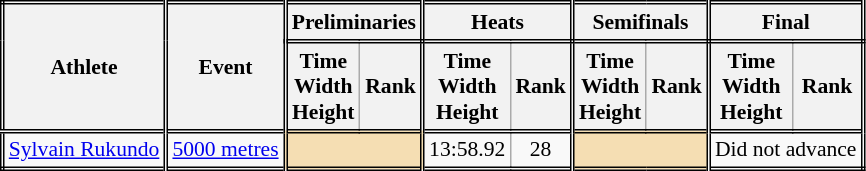<table class=wikitable style="font-size:90%; border: double;">
<tr>
<th rowspan="2" style="border-right:double">Athlete</th>
<th rowspan="2" style="border-right:double">Event</th>
<th colspan="2" style="border-right:double; border-bottom:double;">Preliminaries</th>
<th colspan="2" style="border-right:double; border-bottom:double;">Heats</th>
<th colspan="2" style="border-right:double; border-bottom:double;">Semifinals</th>
<th colspan="2" style="border-right:double; border-bottom:double;">Final</th>
</tr>
<tr>
<th>Time<br>Width<br>Height</th>
<th style="border-right:double">Rank</th>
<th>Time<br>Width<br>Height</th>
<th style="border-right:double">Rank</th>
<th>Time<br>Width<br>Height</th>
<th style="border-right:double">Rank</th>
<th>Time<br>Width<br>Height</th>
<th style="border-right:double">Rank</th>
</tr>
<tr style="border-top: double;">
<td style="border-right:double"><a href='#'>Sylvain Rukundo</a></td>
<td style="border-right:double"><a href='#'>5000 metres</a></td>
<td style="border-right:double" colspan= 2 bgcolor="wheat"></td>
<td align=center>13:58.92</td>
<td align=center style="border-right:double">28</td>
<td style="border-right:double" colspan= 2 bgcolor="wheat"></td>
<td colspan="2" align=center>Did not advance</td>
</tr>
</table>
